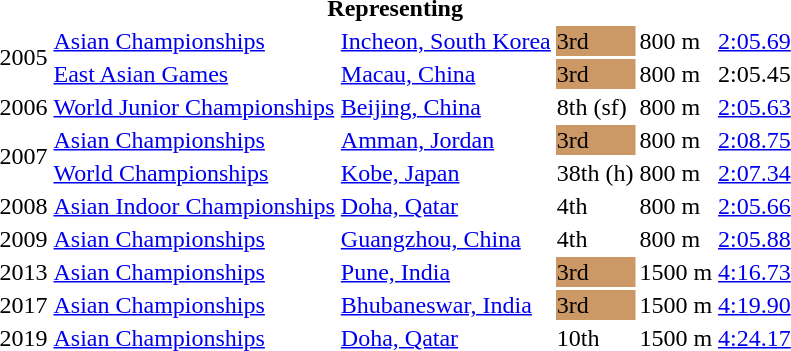<table>
<tr>
<th colspan="6">Representing </th>
</tr>
<tr>
<td rowspan=2>2005</td>
<td><a href='#'>Asian Championships</a></td>
<td><a href='#'>Incheon, South Korea</a></td>
<td bgcolor=cc9966>3rd</td>
<td>800 m</td>
<td><a href='#'>2:05.69</a></td>
</tr>
<tr>
<td><a href='#'>East Asian Games</a></td>
<td><a href='#'>Macau, China</a></td>
<td bgcolor=cc9966>3rd</td>
<td>800 m</td>
<td>2:05.45</td>
</tr>
<tr>
<td>2006</td>
<td><a href='#'>World Junior Championships</a></td>
<td><a href='#'>Beijing, China</a></td>
<td>8th (sf)</td>
<td>800 m</td>
<td><a href='#'>2:05.63</a></td>
</tr>
<tr>
<td rowspan=2>2007</td>
<td><a href='#'>Asian Championships</a></td>
<td><a href='#'>Amman, Jordan</a></td>
<td bgcolor=cc9966>3rd</td>
<td>800 m</td>
<td><a href='#'>2:08.75</a></td>
</tr>
<tr>
<td><a href='#'>World Championships</a></td>
<td><a href='#'>Kobe, Japan</a></td>
<td>38th (h)</td>
<td>800 m</td>
<td><a href='#'>2:07.34</a></td>
</tr>
<tr>
<td>2008</td>
<td><a href='#'>Asian Indoor Championships</a></td>
<td><a href='#'>Doha, Qatar</a></td>
<td>4th</td>
<td>800 m</td>
<td><a href='#'>2:05.66</a></td>
</tr>
<tr>
<td>2009</td>
<td><a href='#'>Asian Championships</a></td>
<td><a href='#'>Guangzhou, China</a></td>
<td>4th</td>
<td>800 m</td>
<td><a href='#'>2:05.88</a></td>
</tr>
<tr>
<td>2013</td>
<td><a href='#'>Asian Championships</a></td>
<td><a href='#'>Pune, India</a></td>
<td bgcolor=cc9966>3rd</td>
<td>1500 m</td>
<td><a href='#'>4:16.73</a></td>
</tr>
<tr>
<td>2017</td>
<td><a href='#'>Asian Championships</a></td>
<td><a href='#'>Bhubaneswar, India</a></td>
<td bgcolor=cc9966>3rd</td>
<td>1500 m</td>
<td><a href='#'>4:19.90</a></td>
</tr>
<tr>
<td>2019</td>
<td><a href='#'>Asian Championships</a></td>
<td><a href='#'>Doha, Qatar</a></td>
<td>10th</td>
<td>1500 m</td>
<td><a href='#'>4:24.17</a></td>
</tr>
</table>
